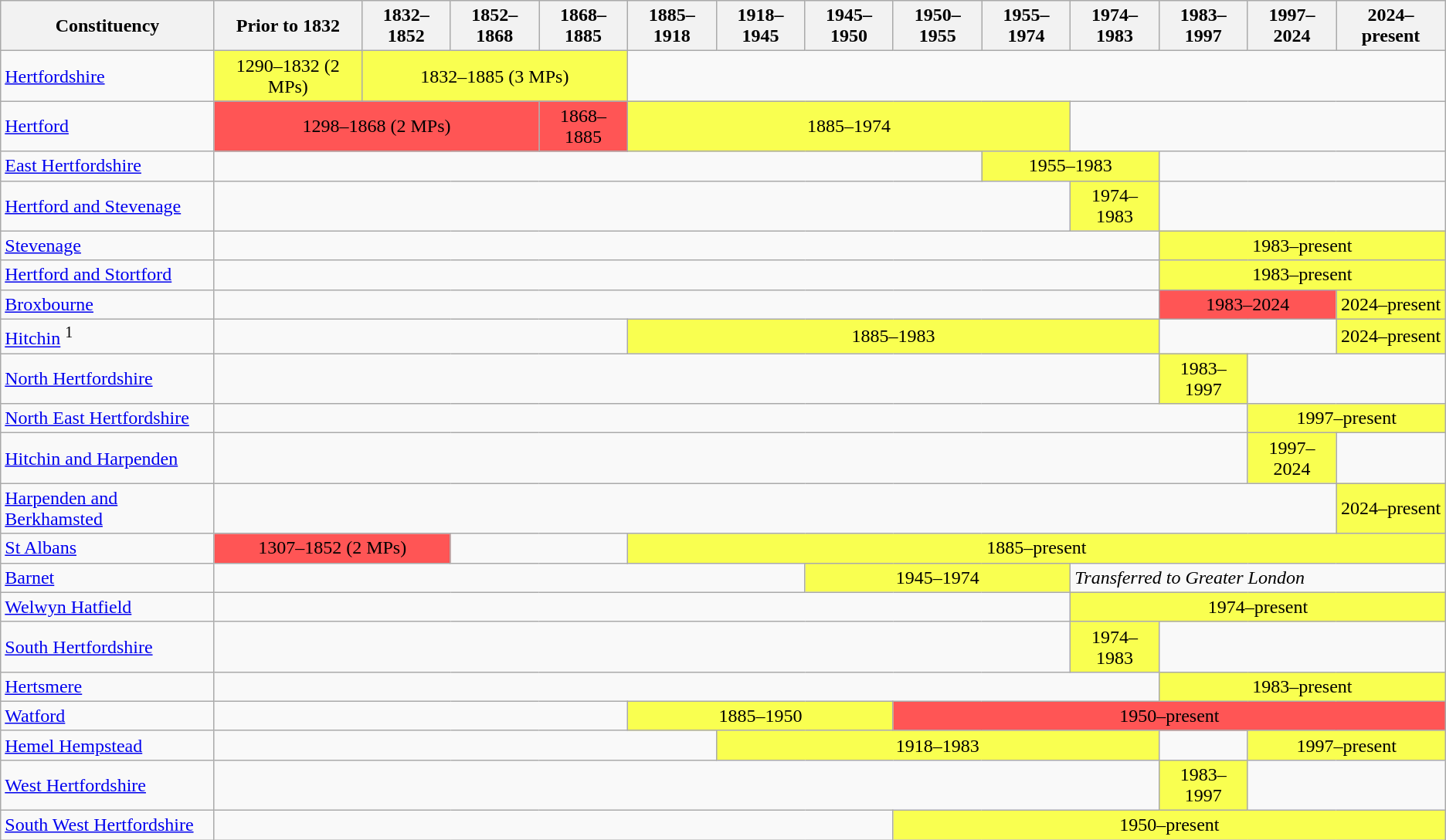<table class="wikitable">
<tr>
<th>Constituency</th>
<th>Prior to 1832</th>
<th>1832–1852</th>
<th>1852–1868</th>
<th>1868–1885</th>
<th>1885–1918</th>
<th>1918–1945</th>
<th>1945–1950</th>
<th>1950–1955</th>
<th>1955–1974</th>
<th>1974–1983</th>
<th>1983–1997</th>
<th>1997–2024</th>
<th>2024–present</th>
</tr>
<tr>
<td><a href='#'>Hertfordshire</a></td>
<td align="center" bgcolor="#f9ff50">1290–1832 (2 MPs)</td>
<td align="center" bgcolor="#f9ff50" colspan="3">1832–1885 (3 MPs)</td>
<td colspan="9"></td>
</tr>
<tr>
<td><a href='#'>Hertford</a></td>
<td align="center" bgcolor="#ff5555" colspan="3">1298–1868 (2 MPs)</td>
<td align="center" bgcolor="#ff5555">1868–1885</td>
<td align="center" bgcolor="#f9ff50" colspan="5">1885–1974</td>
<td colspan="4"></td>
</tr>
<tr>
<td><a href='#'>East Hertfordshire</a></td>
<td colspan="8"></td>
<td align="center" bgcolor="#f9ff50" colspan="2">1955–1983</td>
<td colspan="3"></td>
</tr>
<tr>
<td><a href='#'>Hertford and Stevenage</a></td>
<td colspan="9"></td>
<td align="center" bgcolor="#f9ff50">1974–1983</td>
<td colspan="3"></td>
</tr>
<tr>
<td><a href='#'>Stevenage</a></td>
<td colspan="10"></td>
<td align="center" bgcolor="#f9ff50" colspan="3">1983–present</td>
</tr>
<tr>
<td><a href='#'>Hertford and Stortford</a></td>
<td colspan="10"></td>
<td align="center" bgcolor="#f9ff50" colspan="3">1983–present</td>
</tr>
<tr>
<td><a href='#'>Broxbourne</a></td>
<td colspan="10"></td>
<td align="center" bgcolor="#ff5555" colspan="2">1983–2024</td>
<td align="center" bgcolor="#f9ff50">2024–present</td>
</tr>
<tr>
<td><a href='#'>Hitchin</a> <sup>1</sup></td>
<td colspan="4"></td>
<td align="center" bgcolor="#f9ff50" colspan="6">1885–1983</td>
<td colspan="2"></td>
<td align="center" bgcolor="#f9ff50">2024–present</td>
</tr>
<tr>
<td><a href='#'>North Hertfordshire</a></td>
<td colspan="10"></td>
<td align="center" bgcolor="#f9ff50">1983–1997</td>
<td colspan="2"></td>
</tr>
<tr>
<td><a href='#'>North East Hertfordshire</a></td>
<td colspan="11"></td>
<td colspan="2" align="center" bgcolor="#f9ff50">1997–present</td>
</tr>
<tr>
<td><a href='#'>Hitchin and Harpenden</a></td>
<td colspan="11"></td>
<td align="center" bgcolor="#f9ff50">1997–2024</td>
<td></td>
</tr>
<tr>
<td><a href='#'>Harpenden and</a> <a href='#'>Berkhamsted</a></td>
<td colspan="12"></td>
<td align="center" bgcolor="#f9ff50">2024–present</td>
</tr>
<tr>
<td><a href='#'>St Albans</a></td>
<td align="center" bgcolor="#ff5555" colspan="2">1307–1852 (2 MPs)</td>
<td colspan="2"></td>
<td align="center" bgcolor="#f9ff50" colspan="9">1885–present</td>
</tr>
<tr>
<td><a href='#'>Barnet</a></td>
<td colspan="6"></td>
<td align="center" bgcolor="#f9ff50" colspan="3">1945–1974</td>
<td colspan="4"><em>Transferred to Greater London</em></td>
</tr>
<tr>
<td><a href='#'>Welwyn Hatfield</a></td>
<td colspan="9"></td>
<td align="center" bgcolor="#f9ff50" colspan="4">1974–present</td>
</tr>
<tr>
<td><a href='#'>South Hertfordshire</a></td>
<td colspan="9"></td>
<td align="center" bgcolor="#f9ff50">1974–1983</td>
<td colspan="3"></td>
</tr>
<tr>
<td><a href='#'>Hertsmere</a></td>
<td colspan="10"></td>
<td align="center" bgcolor="#f9ff50" colspan="3">1983–present</td>
</tr>
<tr>
<td><a href='#'>Watford</a></td>
<td colspan="4"></td>
<td align="center" bgcolor="#f9ff50" colspan="3">1885–1950</td>
<td align="center" bgcolor="#ff5555" colspan="6">1950–present</td>
</tr>
<tr>
<td><a href='#'>Hemel Hempstead</a></td>
<td colspan="5"></td>
<td align="center" bgcolor="#f9ff50" colspan="5">1918–1983</td>
<td></td>
<td align="center" bgcolor="#f9ff50" colspan="2">1997–present</td>
</tr>
<tr>
<td><a href='#'>West Hertfordshire</a></td>
<td colspan="10"></td>
<td align="center" bgcolor="#f9ff50">1983–1997</td>
<td colspan="2"></td>
</tr>
<tr>
<td><a href='#'>South West Hertfordshire</a></td>
<td colspan="7"></td>
<td align="center" bgcolor="#f9ff50" colspan="6">1950–present</td>
</tr>
</table>
